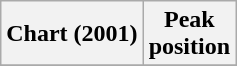<table class="wikitable plainrowheaders" style="text-align:center">
<tr>
<th>Chart (2001)</th>
<th>Peak<br>position</th>
</tr>
<tr>
</tr>
</table>
